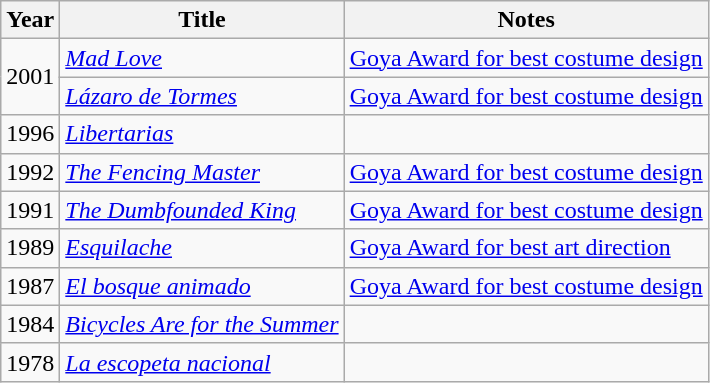<table class="wikitable sortable">
<tr>
<th>Year</th>
<th>Title</th>
<th class="unsortable">Notes</th>
</tr>
<tr>
<td rowspan="2">2001</td>
<td><em><a href='#'>Mad Love</a></em></td>
<td><a href='#'>Goya Award for best costume design</a></td>
</tr>
<tr>
<td><em><a href='#'>Lázaro de Tormes</a></em></td>
<td><a href='#'>Goya Award for best costume design</a></td>
</tr>
<tr>
<td>1996</td>
<td><em><a href='#'>Libertarias</a></em></td>
<td></td>
</tr>
<tr>
<td>1992</td>
<td><em><a href='#'>The Fencing Master</a></em></td>
<td><a href='#'>Goya Award for best costume design</a></td>
</tr>
<tr>
<td>1991</td>
<td><em><a href='#'>The Dumbfounded King</a></em></td>
<td><a href='#'>Goya Award for best costume design</a></td>
</tr>
<tr>
<td>1989</td>
<td><em><a href='#'>Esquilache</a></em></td>
<td><a href='#'>Goya Award for best art direction</a></td>
</tr>
<tr>
<td>1987</td>
<td><em><a href='#'>El bosque animado</a></em></td>
<td><a href='#'>Goya Award for best costume design</a></td>
</tr>
<tr>
<td>1984</td>
<td><em><a href='#'>Bicycles Are for the Summer</a></em></td>
<td></td>
</tr>
<tr>
<td>1978</td>
<td><em><a href='#'>La escopeta nacional</a></em></td>
</tr>
</table>
